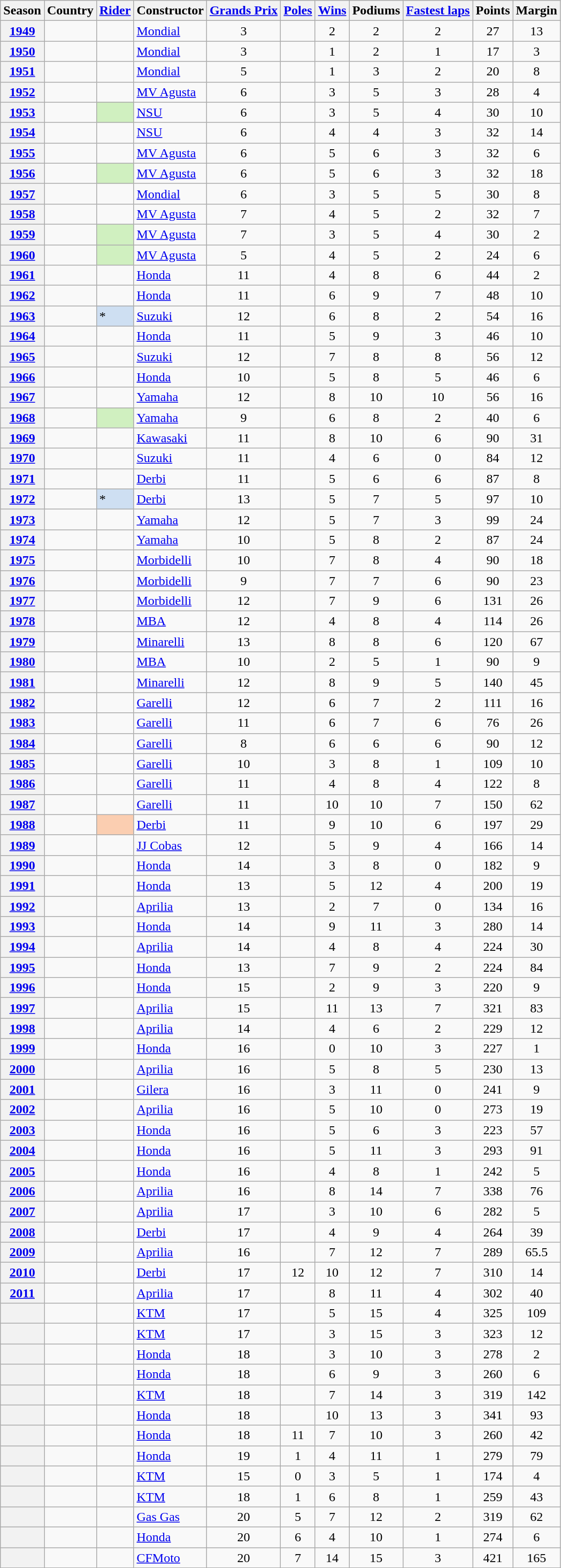<table class="sortable plainrowheaders wikitable">
<tr>
<th scope=col>Season</th>
<th scope=col>Country</th>
<th scope=col><a href='#'>Rider</a></th>
<th scope=col>Constructor</th>
<th scope="col"><a href='#'>Grands Prix</a></th>
<th scope=col><a href='#'>Poles</a></th>
<th scope=col><a href='#'>Wins</a></th>
<th scope=col>Podiums</th>
<th scope=col><a href='#'>Fastest laps</a></th>
<th scope=col>Points</th>
<th scope=col>Margin</th>
</tr>
<tr>
<th scope="row" style="text-align:center"><a href='#'>1949</a></th>
<td></td>
<td></td>
<td><a href='#'>Mondial</a></td>
<td align=center>3</td>
<td align=center></td>
<td align=center>2</td>
<td align=center>2</td>
<td align=center>2</td>
<td align=center>27</td>
<td align=center>13</td>
</tr>
<tr>
<th scope="row" style="text-align:center"><a href='#'>1950</a></th>
<td></td>
<td></td>
<td><a href='#'>Mondial</a></td>
<td align=center>3</td>
<td align=center></td>
<td align=center>1</td>
<td align=center>2</td>
<td align=center>1</td>
<td align=center>17</td>
<td align=center>3</td>
</tr>
<tr>
<th scope="row" style="text-align:center"><a href='#'>1951</a></th>
<td></td>
<td></td>
<td><a href='#'>Mondial</a></td>
<td align=center>5</td>
<td align=center></td>
<td align=center>1</td>
<td align=center>3</td>
<td align=center>2</td>
<td align=center>20</td>
<td align=center>8</td>
</tr>
<tr>
<th scope="row" style="text-align:center"><a href='#'>1952</a></th>
<td></td>
<td></td>
<td><a href='#'>MV Agusta</a></td>
<td align=center>6</td>
<td align=center></td>
<td align=center>3</td>
<td align=center>5</td>
<td align=center>3</td>
<td align=center>28</td>
<td align=center>4</td>
</tr>
<tr>
<th scope="row" style="text-align:center"><a href='#'>1953</a></th>
<td></td>
<td style="background:#D0F0C0;"><sup></sup></td>
<td><a href='#'>NSU</a></td>
<td align=center>6</td>
<td align=center></td>
<td align=center>3</td>
<td align=center>5</td>
<td align=center>4</td>
<td align=center>30</td>
<td align=center>10</td>
</tr>
<tr>
<th scope="row" style="text-align:center"><a href='#'>1954</a></th>
<td></td>
<td></td>
<td><a href='#'>NSU</a></td>
<td align=center>6</td>
<td align=center></td>
<td align=center>4</td>
<td align=center>4</td>
<td align=center>3</td>
<td align=center>32</td>
<td align=center>14</td>
</tr>
<tr>
<th scope="row" style="text-align:center"><a href='#'>1955</a></th>
<td></td>
<td></td>
<td><a href='#'>MV Agusta</a></td>
<td align=center>6</td>
<td align=center></td>
<td align=center>5</td>
<td align=center>6</td>
<td align=center>3</td>
<td align=center>32</td>
<td align=center>6</td>
</tr>
<tr>
<th scope="row" style="text-align:center"><a href='#'>1956</a></th>
<td></td>
<td style="background:#D0F0C0;"><sup></sup></td>
<td><a href='#'>MV Agusta</a></td>
<td align=center>6</td>
<td align=center></td>
<td align=center>5</td>
<td align=center>6</td>
<td align=center>3</td>
<td align=center>32</td>
<td align=center>18</td>
</tr>
<tr>
<th scope="row" style="text-align:center"><a href='#'>1957</a></th>
<td></td>
<td></td>
<td><a href='#'>Mondial</a></td>
<td align=center>6</td>
<td align=center></td>
<td align=center>3</td>
<td align=center>5</td>
<td align=center>5</td>
<td align=center>30</td>
<td align=center>8</td>
</tr>
<tr>
<th scope="row" style="text-align:center"><a href='#'>1958</a></th>
<td></td>
<td></td>
<td><a href='#'>MV Agusta</a></td>
<td align=center>7</td>
<td align=center></td>
<td align=center>4</td>
<td align=center>5</td>
<td align=center>2</td>
<td align=center>32</td>
<td align=center>7</td>
</tr>
<tr>
<th scope="row" style="text-align:center"><a href='#'>1959</a></th>
<td></td>
<td style="background:#D0F0C0;"><sup></sup></td>
<td><a href='#'>MV Agusta</a></td>
<td align=center>7</td>
<td align=center></td>
<td align=center>3</td>
<td align=center>5</td>
<td align=center>4</td>
<td align=center>30</td>
<td align=center>2</td>
</tr>
<tr>
<th scope="row" style="text-align:center"><a href='#'>1960</a></th>
<td></td>
<td style="background:#D0F0C0;"><sup></sup></td>
<td><a href='#'>MV Agusta</a></td>
<td align=center>5</td>
<td align=center></td>
<td align=center>4</td>
<td align=center>5</td>
<td align=center>2</td>
<td align=center>24</td>
<td align=center>6</td>
</tr>
<tr>
<th scope="row" style="text-align:center"><a href='#'>1961</a></th>
<td></td>
<td></td>
<td><a href='#'>Honda</a></td>
<td align=center>11</td>
<td align=center></td>
<td align=center>4</td>
<td align=center>8</td>
<td align=center>6</td>
<td align=center>44</td>
<td align=center>2</td>
</tr>
<tr>
<th scope="row" style="text-align:center"><a href='#'>1962</a></th>
<td></td>
<td></td>
<td><a href='#'>Honda</a></td>
<td align=center>11</td>
<td align=center></td>
<td align=center>6</td>
<td align=center>9</td>
<td align=center>7</td>
<td align=center>48</td>
<td align=center>10</td>
</tr>
<tr>
<th scope="row" style="text-align:center"><a href='#'>1963</a></th>
<td></td>
<td style="background:#cedff2;">*</td>
<td><a href='#'>Suzuki</a></td>
<td align=center>12</td>
<td align=center></td>
<td align=center>6</td>
<td align=center>8</td>
<td align=center>2</td>
<td align=center>54</td>
<td align=center>16</td>
</tr>
<tr>
<th scope="row" style="text-align:center"><a href='#'>1964</a></th>
<td></td>
<td></td>
<td><a href='#'>Honda</a></td>
<td align=center>11</td>
<td align=center></td>
<td align=center>5</td>
<td align=center>9</td>
<td align=center>3</td>
<td align=center>46</td>
<td align=center>10</td>
</tr>
<tr>
<th scope="row" style="text-align:center"><a href='#'>1965</a></th>
<td></td>
<td></td>
<td><a href='#'>Suzuki</a></td>
<td align=center>12</td>
<td align=center></td>
<td align=center>7</td>
<td align=center>8</td>
<td align=center>8</td>
<td align=center>56</td>
<td align=center>12</td>
</tr>
<tr>
<th scope="row" style="text-align:center"><a href='#'>1966</a></th>
<td></td>
<td></td>
<td><a href='#'>Honda</a></td>
<td align=center>10</td>
<td align=center></td>
<td align=center>5</td>
<td align=center>8</td>
<td align=center>5</td>
<td align=center>46</td>
<td align=center>6</td>
</tr>
<tr>
<th scope="row" style="text-align:center"><a href='#'>1967</a></th>
<td></td>
<td></td>
<td><a href='#'>Yamaha</a></td>
<td align=center>12</td>
<td align=center></td>
<td align=center>8</td>
<td align=center>10</td>
<td align=center>10</td>
<td align=center>56</td>
<td align=center>16</td>
</tr>
<tr>
<th scope="row" style="text-align:center"><a href='#'>1968</a></th>
<td></td>
<td style="background:#D0F0C0;"> <sup></sup></td>
<td><a href='#'>Yamaha</a></td>
<td align=center>9</td>
<td align=center></td>
<td align=center>6</td>
<td align=center>8</td>
<td align=center>2</td>
<td align=center>40</td>
<td align=center>6</td>
</tr>
<tr>
<th scope="row" style="text-align:center"><a href='#'>1969</a></th>
<td></td>
<td></td>
<td><a href='#'>Kawasaki</a></td>
<td align=center>11</td>
<td align=center></td>
<td align=center>8</td>
<td align=center>10</td>
<td align=center>6</td>
<td align=center>90</td>
<td align=center>31</td>
</tr>
<tr>
<th scope="row" style="text-align:center"><a href='#'>1970</a></th>
<td></td>
<td></td>
<td><a href='#'>Suzuki</a></td>
<td align=center>11</td>
<td align=center></td>
<td align=center>4</td>
<td align=center>6</td>
<td align=center>0</td>
<td align=center>84</td>
<td align=center>12</td>
</tr>
<tr>
<th scope="row" style="text-align:center"><a href='#'>1971</a></th>
<td></td>
<td></td>
<td><a href='#'>Derbi</a></td>
<td align=center>11</td>
<td align=center></td>
<td align=center>5</td>
<td align=center>6</td>
<td align=center>6</td>
<td align=center>87</td>
<td align=center>8</td>
</tr>
<tr>
<th scope="row" style="text-align:center"><a href='#'>1972</a></th>
<td></td>
<td style="background:#cedff2;">*</td>
<td><a href='#'>Derbi</a></td>
<td align=center>13</td>
<td align=center></td>
<td align=center>5</td>
<td align=center>7</td>
<td align=center>5</td>
<td align=center>97</td>
<td align=center>10</td>
</tr>
<tr>
<th scope="row" style="text-align:center"><a href='#'>1973</a></th>
<td></td>
<td></td>
<td><a href='#'>Yamaha</a></td>
<td align=center>12</td>
<td align=center></td>
<td align=center>5</td>
<td align=center>7</td>
<td align=center>3</td>
<td align=center>99</td>
<td align=center>24</td>
</tr>
<tr>
<th scope="row" style="text-align:center"><a href='#'>1974</a></th>
<td></td>
<td></td>
<td><a href='#'>Yamaha</a></td>
<td align=center>10</td>
<td align=center></td>
<td align=center>5</td>
<td align=center>8</td>
<td align=center>2</td>
<td align=center>87</td>
<td align=center>24</td>
</tr>
<tr>
<th scope="row" style="text-align:center"><a href='#'>1975</a></th>
<td></td>
<td></td>
<td><a href='#'>Morbidelli</a></td>
<td align=center>10</td>
<td align=center></td>
<td align=center>7</td>
<td align=center>8</td>
<td align=center>4</td>
<td align=center>90</td>
<td align=center>18</td>
</tr>
<tr>
<th scope="row" style="text-align:center"><a href='#'>1976</a></th>
<td></td>
<td></td>
<td><a href='#'>Morbidelli</a></td>
<td align=center>9</td>
<td align=center></td>
<td align=center>7</td>
<td align=center>7</td>
<td align=center>6</td>
<td align=center>90</td>
<td align=center>23</td>
</tr>
<tr>
<th scope="row" style="text-align:center"><a href='#'>1977</a></th>
<td></td>
<td></td>
<td><a href='#'>Morbidelli</a></td>
<td align=center>12</td>
<td align=center></td>
<td align=center>7</td>
<td align=center>9</td>
<td align=center>6</td>
<td align=center>131</td>
<td align=center>26</td>
</tr>
<tr>
<th scope="row" style="text-align:center"><a href='#'>1978</a></th>
<td></td>
<td></td>
<td><a href='#'>MBA</a></td>
<td align=center>12</td>
<td align=center></td>
<td align=center>4</td>
<td align=center>8</td>
<td align=center>4</td>
<td align=center>114</td>
<td align=center>26</td>
</tr>
<tr>
<th scope="row" style="text-align:center"><a href='#'>1979</a></th>
<td></td>
<td></td>
<td><a href='#'>Minarelli</a></td>
<td align=center>13</td>
<td align=center></td>
<td align=center>8</td>
<td align=center>8</td>
<td align=center>6</td>
<td align=center>120</td>
<td align=center>67</td>
</tr>
<tr>
<th scope="row" style="text-align:center"><a href='#'>1980</a></th>
<td></td>
<td></td>
<td><a href='#'>MBA</a></td>
<td align=center>10</td>
<td align=center></td>
<td align=center>2</td>
<td align=center>5</td>
<td align=center>1</td>
<td align=center>90</td>
<td align=center>9</td>
</tr>
<tr>
<th scope="row" style="text-align:center"><a href='#'>1981</a></th>
<td></td>
<td></td>
<td><a href='#'>Minarelli</a></td>
<td align=center>12</td>
<td align=center></td>
<td align=center>8</td>
<td align=center>9</td>
<td align=center>5</td>
<td align=center>140</td>
<td align=center>45</td>
</tr>
<tr>
<th scope="row" style="text-align:center"><a href='#'>1982</a></th>
<td></td>
<td></td>
<td><a href='#'>Garelli</a></td>
<td align=center>12</td>
<td align=center></td>
<td align=center>6</td>
<td align=center>7</td>
<td align=center>2</td>
<td align=center>111</td>
<td align=center>16</td>
</tr>
<tr>
<th scope="row" style="text-align:center"><a href='#'>1983</a></th>
<td></td>
<td></td>
<td><a href='#'>Garelli</a></td>
<td align=center>11</td>
<td align=center></td>
<td align=center>6</td>
<td align=center>7</td>
<td align=center>6</td>
<td align=center>76</td>
<td align=center>26</td>
</tr>
<tr>
<th scope="row" style="text-align:center"><a href='#'>1984</a></th>
<td></td>
<td></td>
<td><a href='#'>Garelli</a></td>
<td align=center>8</td>
<td align=center></td>
<td align=center>6</td>
<td align=center>6</td>
<td align=center>6</td>
<td align=center>90</td>
<td align=center>12</td>
</tr>
<tr>
<th scope="row" style="text-align:center"><a href='#'>1985</a></th>
<td></td>
<td></td>
<td><a href='#'>Garelli</a></td>
<td align=center>10</td>
<td align=center></td>
<td align=center>3</td>
<td align=center>8</td>
<td align=center>1</td>
<td align=center>109</td>
<td align=center>10</td>
</tr>
<tr>
<th scope="row" style="text-align:center"><a href='#'>1986</a></th>
<td></td>
<td></td>
<td><a href='#'>Garelli</a></td>
<td align=center>11</td>
<td align=center></td>
<td align=center>4</td>
<td align=center>8</td>
<td align=center>4</td>
<td align=center>122</td>
<td align=center>8</td>
</tr>
<tr>
<th scope="row" style="text-align:center"><a href='#'>1987</a></th>
<td></td>
<td></td>
<td><a href='#'>Garelli</a></td>
<td align=center>11</td>
<td align=center></td>
<td align=center>10</td>
<td align=center>10</td>
<td align=center>7</td>
<td align=center>150</td>
<td align=center>62</td>
</tr>
<tr>
<th scope="row" style="text-align:center"><a href='#'>1988</a></th>
<td></td>
<td style="background:#FBCEB1;"><sup></sup></td>
<td><a href='#'>Derbi</a></td>
<td align=center>11</td>
<td align=center></td>
<td align=center>9</td>
<td align=center>10</td>
<td align=center>6</td>
<td align=center>197</td>
<td align=center>29</td>
</tr>
<tr>
<th scope="row" style="text-align:center"><a href='#'>1989</a></th>
<td></td>
<td></td>
<td><a href='#'>JJ Cobas</a></td>
<td align=center>12</td>
<td align=center></td>
<td align=center>5</td>
<td align=center>9</td>
<td align=center>4</td>
<td align=center>166</td>
<td align=center>14</td>
</tr>
<tr>
<th scope="row" style="text-align:center"><a href='#'>1990</a></th>
<td></td>
<td></td>
<td><a href='#'>Honda</a></td>
<td align=center>14</td>
<td align=center></td>
<td align=center>3</td>
<td align=center>8</td>
<td align=center>0</td>
<td align=center>182</td>
<td align=center>9</td>
</tr>
<tr>
<th scope="row" style="text-align:center"><a href='#'>1991</a></th>
<td></td>
<td></td>
<td><a href='#'>Honda</a></td>
<td align=center>13</td>
<td align=center></td>
<td align=center>5</td>
<td align=center>12</td>
<td align=center>4</td>
<td align=center>200</td>
<td align=center>19</td>
</tr>
<tr>
<th scope="row" style="text-align:center"><a href='#'>1992</a></th>
<td></td>
<td></td>
<td><a href='#'>Aprilia</a></td>
<td align=center>13</td>
<td align=center></td>
<td align=center>2</td>
<td align=center>7</td>
<td align=center>0</td>
<td align=center>134</td>
<td align=center>16</td>
</tr>
<tr>
<th scope="row" style="text-align:center"><a href='#'>1993</a></th>
<td></td>
<td></td>
<td><a href='#'>Honda</a></td>
<td align=center>14</td>
<td align=center></td>
<td align=center>9</td>
<td align=center>11</td>
<td align=center>3</td>
<td align=center>280</td>
<td align=center>14</td>
</tr>
<tr>
<th scope="row" style="text-align:center"><a href='#'>1994</a></th>
<td></td>
<td></td>
<td><a href='#'>Aprilia</a></td>
<td align=center>14</td>
<td align=center></td>
<td align=center>4</td>
<td align=center>8</td>
<td align=center>4</td>
<td align=center>224</td>
<td align=center>30</td>
</tr>
<tr>
<th scope="row" style="text-align:center"><a href='#'>1995</a></th>
<td></td>
<td></td>
<td><a href='#'>Honda</a></td>
<td align=center>13</td>
<td align=center></td>
<td align=center>7</td>
<td align=center>9</td>
<td align=center>2</td>
<td align=center>224</td>
<td align=center>84</td>
</tr>
<tr>
<th scope="row" style="text-align:center"><a href='#'>1996</a></th>
<td></td>
<td></td>
<td><a href='#'>Honda</a></td>
<td align=center>15</td>
<td align=center></td>
<td align=center>2</td>
<td align=center>9</td>
<td align=center>3</td>
<td align=center>220</td>
<td align=center>9</td>
</tr>
<tr>
<th scope="row" style="text-align:center"><a href='#'>1997</a></th>
<td></td>
<td></td>
<td><a href='#'>Aprilia</a></td>
<td align=center>15</td>
<td align=center></td>
<td align=center>11</td>
<td align=center>13</td>
<td align=center>7</td>
<td align=center>321</td>
<td align=center>83</td>
</tr>
<tr>
<th scope="row" style="text-align:center"><a href='#'>1998</a></th>
<td></td>
<td></td>
<td><a href='#'>Aprilia</a></td>
<td align=center>14</td>
<td align=center></td>
<td align=center>4</td>
<td align=center>6</td>
<td align=center>2</td>
<td align=center>229</td>
<td align=center>12</td>
</tr>
<tr>
<th scope="row" style="text-align:center"><a href='#'>1999</a></th>
<td></td>
<td></td>
<td><a href='#'>Honda</a></td>
<td align=center>16</td>
<td align=center></td>
<td align=center>0</td>
<td align=center>10</td>
<td align=center>3</td>
<td align=center>227</td>
<td align=center>1</td>
</tr>
<tr>
<th scope="row" style="text-align:center"><a href='#'>2000</a></th>
<td></td>
<td></td>
<td><a href='#'>Aprilia</a></td>
<td align=center>16</td>
<td align=center></td>
<td align=center>5</td>
<td align=center>8</td>
<td align=center>5</td>
<td align=center>230</td>
<td align=center>13</td>
</tr>
<tr>
<th scope="row" style="text-align:center"><a href='#'>2001</a></th>
<td></td>
<td></td>
<td><a href='#'>Gilera</a></td>
<td align=center>16</td>
<td align=center></td>
<td align=center>3</td>
<td align=center>11</td>
<td align=center>0</td>
<td align=center>241</td>
<td align=center>9</td>
</tr>
<tr>
<th scope="row" style="text-align:center"><a href='#'>2002</a></th>
<td></td>
<td></td>
<td><a href='#'>Aprilia</a></td>
<td align=center>16</td>
<td align=center></td>
<td align=center>5</td>
<td align=center>10</td>
<td align=center>0</td>
<td align=center>273</td>
<td align=center>19</td>
</tr>
<tr>
<th scope="row" style="text-align:center"><a href='#'>2003</a></th>
<td></td>
<td></td>
<td><a href='#'>Honda</a></td>
<td align=center>16</td>
<td align=center></td>
<td align=center>5</td>
<td align=center>6</td>
<td align=center>3</td>
<td align=center>223</td>
<td align=center>57</td>
</tr>
<tr>
<th scope="row" style="text-align:center"><a href='#'>2004</a></th>
<td></td>
<td></td>
<td><a href='#'>Honda</a></td>
<td align=center>16</td>
<td align=center></td>
<td align=center>5</td>
<td align=center>11</td>
<td align=center>3</td>
<td align=center>293</td>
<td align=center>91</td>
</tr>
<tr>
<th scope="row" style="text-align:center"><a href='#'>2005</a></th>
<td></td>
<td></td>
<td><a href='#'>Honda</a></td>
<td align=center>16</td>
<td align=center></td>
<td align=center>4</td>
<td align=center>8</td>
<td align=center>1</td>
<td align=center>242</td>
<td align=center>5</td>
</tr>
<tr>
<th scope="row" style="text-align:center"><a href='#'>2006</a></th>
<td></td>
<td></td>
<td><a href='#'>Aprilia</a></td>
<td align=center>16</td>
<td align=center></td>
<td align=center>8</td>
<td align=center>14</td>
<td align=center>7</td>
<td align=center>338</td>
<td align=center>76</td>
</tr>
<tr>
<th scope="row" style="text-align:center"><a href='#'>2007</a></th>
<td></td>
<td></td>
<td><a href='#'>Aprilia</a></td>
<td align=center>17</td>
<td align=center></td>
<td align=center>3</td>
<td align=center>10</td>
<td align=center>6</td>
<td align=center>282</td>
<td align=center>5</td>
</tr>
<tr>
<th scope="row" style="text-align:center"><a href='#'>2008</a></th>
<td></td>
<td></td>
<td><a href='#'>Derbi</a></td>
<td align=center>17</td>
<td align=center></td>
<td align=center>4</td>
<td align=center>9</td>
<td align=center>4</td>
<td align=center>264</td>
<td align=center>39</td>
</tr>
<tr>
<th scope="row" style="text-align:center"><a href='#'>2009</a></th>
<td></td>
<td></td>
<td><a href='#'>Aprilia</a></td>
<td align=center>16</td>
<td align=center></td>
<td align=center>7</td>
<td align=center>12</td>
<td align=center>7</td>
<td align=center>289</td>
<td align=center>65.5</td>
</tr>
<tr>
<th scope="row" style="text-align:center"><a href='#'>2010</a></th>
<td></td>
<td></td>
<td><a href='#'>Derbi</a></td>
<td align=center>17</td>
<td align=center>12</td>
<td align=center>10</td>
<td align=center>12</td>
<td align=center>7</td>
<td align=center>310</td>
<td align=center>14</td>
</tr>
<tr>
<th scope="row" style="text-align:center"><a href='#'>2011</a></th>
<td></td>
<td></td>
<td><a href='#'>Aprilia</a></td>
<td align=center>17</td>
<td align=center></td>
<td align=center>8</td>
<td align=center>11</td>
<td align=center>4</td>
<td align=center>302</td>
<td align=center>40</td>
</tr>
<tr>
<th scope="row" style="text-align:center"></th>
<td></td>
<td></td>
<td><a href='#'>KTM</a></td>
<td align=center>17</td>
<td align=center></td>
<td align=center>5</td>
<td align=center>15</td>
<td align=center>4</td>
<td align=center>325</td>
<td align=center>109</td>
</tr>
<tr>
<th scope="row" style="text-align:center"></th>
<td></td>
<td></td>
<td><a href='#'>KTM</a></td>
<td align=center>17</td>
<td align=center></td>
<td align=center>3</td>
<td align=center>15</td>
<td align=center>3</td>
<td align=center>323</td>
<td align=center>12</td>
</tr>
<tr>
<th scope="row" style="text-align:center"></th>
<td></td>
<td></td>
<td><a href='#'>Honda</a></td>
<td align=center>18</td>
<td align=center></td>
<td align=center>3</td>
<td align=center>10</td>
<td align=center>3</td>
<td align=center>278</td>
<td align=center>2</td>
</tr>
<tr>
<th scope="row" style="text-align:center"></th>
<td></td>
<td></td>
<td><a href='#'>Honda</a></td>
<td align=center>18</td>
<td align=center></td>
<td align=center>6</td>
<td align=center>9</td>
<td align=center>3</td>
<td align=center>260</td>
<td align=center>6</td>
</tr>
<tr>
<th scope="row" style="text-align:center"></th>
<td></td>
<td></td>
<td><a href='#'>KTM</a></td>
<td align=center>18</td>
<td align=center></td>
<td align=center>7</td>
<td align=center>14</td>
<td align=center>3</td>
<td align=center>319</td>
<td align=center>142</td>
</tr>
<tr>
<th scope="row" style="text-align:center"></th>
<td></td>
<td></td>
<td><a href='#'>Honda</a></td>
<td align=center>18</td>
<td align=center></td>
<td align=center>10</td>
<td align=center>13</td>
<td align=center>3</td>
<td align=center>341</td>
<td align=center>93</td>
</tr>
<tr>
<th scope="row" style="text-align:center"></th>
<td></td>
<td></td>
<td><a href='#'>Honda</a></td>
<td align=center>18</td>
<td align=center>11</td>
<td align=center>7</td>
<td align=center>10</td>
<td align=center>3</td>
<td align=center>260</td>
<td align=center>42</td>
</tr>
<tr>
<th scope="row" style="text-align:center"></th>
<td></td>
<td></td>
<td><a href='#'>Honda</a></td>
<td align=center>19</td>
<td align=center>1</td>
<td align=center>4</td>
<td align=center>11</td>
<td align=center>1</td>
<td align=center>279</td>
<td align=center>79</td>
</tr>
<tr>
<th scope="row" style="text-align:center"></th>
<td></td>
<td></td>
<td><a href='#'>KTM</a></td>
<td align=center>15</td>
<td align=center>0</td>
<td align=center>3</td>
<td align=center>5</td>
<td align=center>1</td>
<td align=center>174</td>
<td align=center>4</td>
</tr>
<tr>
<th scope="row" style="text-align:center"></th>
<td></td>
<td></td>
<td><a href='#'>KTM</a></td>
<td align=center>18</td>
<td align=center>1</td>
<td align=center>6</td>
<td align=center>8</td>
<td align=center>1</td>
<td align=center>259</td>
<td align=center>43</td>
</tr>
<tr>
<th scope="row" style="text-align:center"></th>
<td></td>
<td></td>
<td><a href='#'>Gas Gas</a></td>
<td align=center>20</td>
<td align=center>5</td>
<td align=center>7</td>
<td align=center>12</td>
<td align=center>2</td>
<td align=center>319</td>
<td align=center>62</td>
</tr>
<tr>
<th scope="row" style="text-align:center"></th>
<td></td>
<td></td>
<td><a href='#'>Honda</a></td>
<td align=center>20</td>
<td align=center>6</td>
<td align=center>4</td>
<td align=center>10</td>
<td align=center>1</td>
<td align=center>274</td>
<td align=center>6</td>
</tr>
<tr>
<th scope="row" style="text-align:center"></th>
<td></td>
<td></td>
<td><a href='#'>CFMoto</a></td>
<td align=center>20</td>
<td align=center>7</td>
<td align=center>14</td>
<td align=center>15</td>
<td align=center>3</td>
<td align=center>421</td>
<td align=center>165</td>
</tr>
</table>
